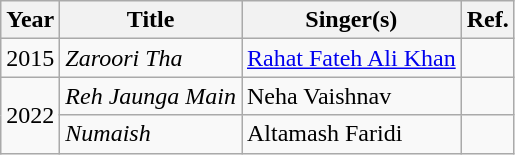<table class="wikitable plainrowheaders sortable">
<tr>
<th scope="col">Year</th>
<th scope="col">Title</th>
<th scope="col">Singer(s)</th>
<th scope="col">Ref.</th>
</tr>
<tr>
<td>2015</td>
<td><em>Zaroori Tha</em></td>
<td><a href='#'>Rahat Fateh Ali Khan</a></td>
<td></td>
</tr>
<tr>
<td rowspan=2>2022</td>
<td><em>Reh Jaunga Main</em></td>
<td>Neha Vaishnav</td>
<td></td>
</tr>
<tr>
<td><em>Numaish</em></td>
<td>Altamash Faridi</td>
<td></td>
</tr>
</table>
